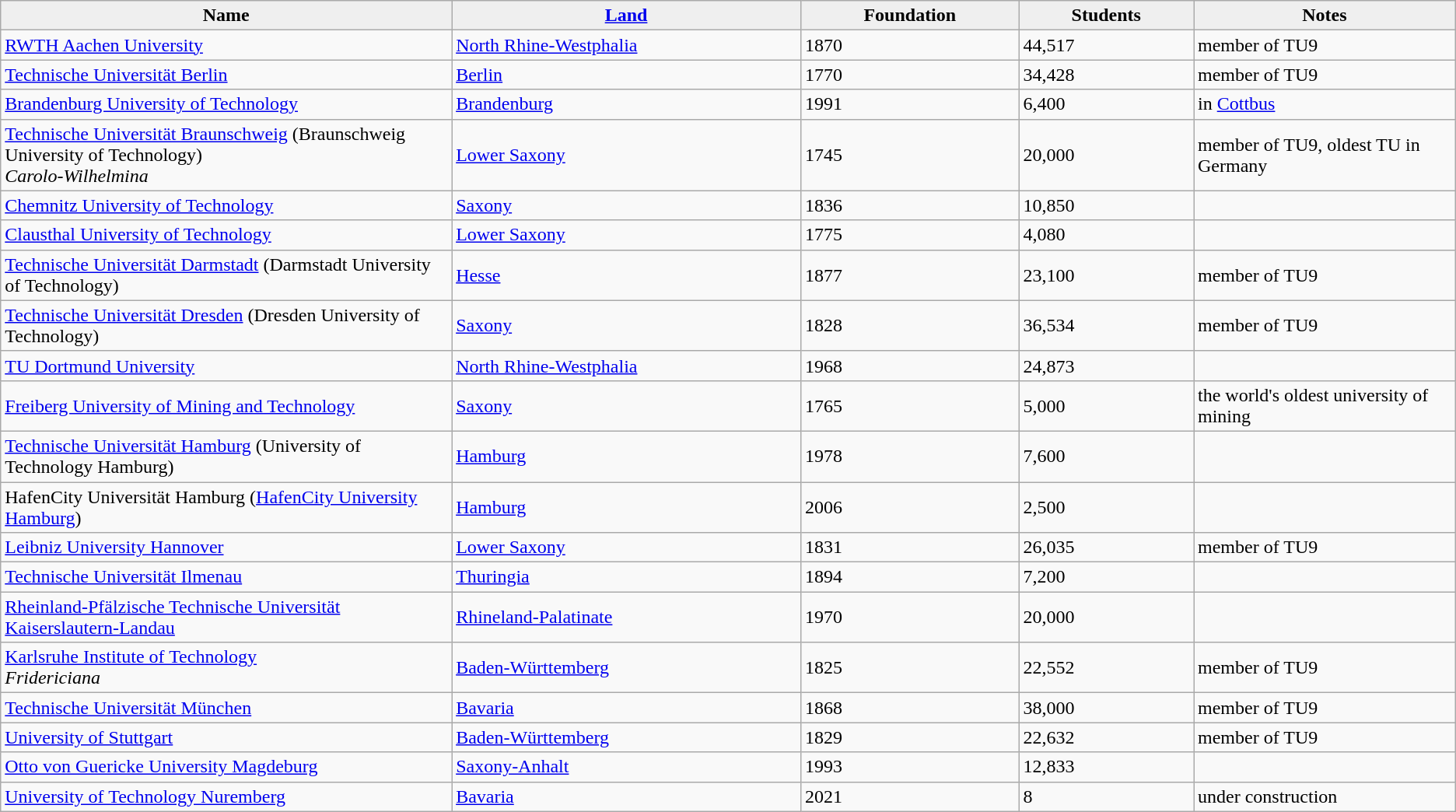<table class="wikitable sortable">
<tr>
<th style="background:#efefef; width:31%;">Name</th>
<th style="background:#efefef; width:24%;"><a href='#'>Land</a></th>
<th style="background:#efefef; width:15%;">Foundation</th>
<th style="background:#efefef; width:12%;">Students</th>
<th style="background:#efefef; width:19%;">Notes</th>
</tr>
<tr>
<td><a href='#'>RWTH Aachen University</a></td>
<td> <a href='#'>North Rhine-Westphalia</a></td>
<td>1870</td>
<td>44,517</td>
<td>member of TU9</td>
</tr>
<tr>
<td><a href='#'>Technische Universität Berlin</a></td>
<td> <a href='#'>Berlin</a></td>
<td>1770</td>
<td>34,428</td>
<td>member of TU9</td>
</tr>
<tr>
<td><a href='#'>Brandenburg University of Technology</a></td>
<td> <a href='#'>Brandenburg</a></td>
<td>1991</td>
<td>6,400</td>
<td>in <a href='#'>Cottbus</a></td>
</tr>
<tr>
<td><a href='#'>Technische Universität Braunschweig</a> (Braunschweig University of Technology) <br> <em>Carolo-Wilhelmina</em></td>
<td> <a href='#'>Lower Saxony</a></td>
<td>1745</td>
<td>20,000</td>
<td>member of TU9, oldest TU in Germany</td>
</tr>
<tr>
<td><a href='#'>Chemnitz University of Technology</a></td>
<td> <a href='#'>Saxony</a></td>
<td>1836</td>
<td>10,850</td>
<td></td>
</tr>
<tr>
<td><a href='#'>Clausthal University of Technology</a></td>
<td> <a href='#'>Lower Saxony</a></td>
<td>1775</td>
<td>4,080</td>
<td></td>
</tr>
<tr>
<td><a href='#'>Technische Universität Darmstadt</a> (Darmstadt University of Technology)</td>
<td> <a href='#'>Hesse</a></td>
<td>1877</td>
<td>23,100</td>
<td>member of TU9</td>
</tr>
<tr>
<td><a href='#'>Technische Universität Dresden</a> (Dresden University of Technology)</td>
<td> <a href='#'>Saxony</a></td>
<td>1828</td>
<td>36,534</td>
<td>member of TU9</td>
</tr>
<tr>
<td><a href='#'>TU Dortmund University</a></td>
<td> <a href='#'>North Rhine-Westphalia</a></td>
<td>1968</td>
<td>24,873</td>
<td></td>
</tr>
<tr>
<td><a href='#'>Freiberg University of Mining and Technology</a></td>
<td> <a href='#'>Saxony</a></td>
<td>1765</td>
<td>5,000</td>
<td>the world's oldest university of mining</td>
</tr>
<tr>
<td><a href='#'>Technische Universität Hamburg</a> (University of Technology Hamburg)</td>
<td> <a href='#'>Hamburg</a></td>
<td>1978</td>
<td>7,600</td>
<td></td>
</tr>
<tr>
<td>HafenCity Universität Hamburg (<a href='#'>HafenCity University Hamburg</a>)</td>
<td> <a href='#'>Hamburg</a></td>
<td>2006</td>
<td>2,500</td>
<td></td>
</tr>
<tr>
<td><a href='#'>Leibniz University Hannover</a></td>
<td> <a href='#'>Lower Saxony</a></td>
<td>1831</td>
<td>26,035</td>
<td>member of TU9</td>
</tr>
<tr>
<td><a href='#'>Technische Universität Ilmenau</a></td>
<td> <a href='#'>Thuringia</a></td>
<td>1894</td>
<td>7,200</td>
<td></td>
</tr>
<tr>
<td><a href='#'>Rheinland-Pfälzische Technische Universität Kaiserslautern-Landau</a></td>
<td> <a href='#'>Rhineland-Palatinate</a></td>
<td>1970</td>
<td>20,000</td>
<td></td>
</tr>
<tr>
<td><a href='#'>Karlsruhe Institute of Technology</a> <br> <em>Fridericiana</em></td>
<td> <a href='#'>Baden-Württemberg</a></td>
<td>1825</td>
<td>22,552</td>
<td>member of TU9</td>
</tr>
<tr>
<td><a href='#'>Technische Universität München</a></td>
<td> <a href='#'>Bavaria</a></td>
<td>1868</td>
<td>38,000</td>
<td>member of TU9</td>
</tr>
<tr>
<td><a href='#'>University of Stuttgart</a></td>
<td> <a href='#'>Baden-Württemberg</a></td>
<td>1829</td>
<td>22,632</td>
<td>member of TU9</td>
</tr>
<tr>
<td><a href='#'>Otto von Guericke University Magdeburg</a></td>
<td> <a href='#'>Saxony-Anhalt</a></td>
<td>1993</td>
<td>12,833</td>
<td></td>
</tr>
<tr>
<td><a href='#'>University of Technology Nuremberg</a></td>
<td> <a href='#'>Bavaria</a></td>
<td>2021</td>
<td>8</td>
<td>under construction</td>
</tr>
</table>
